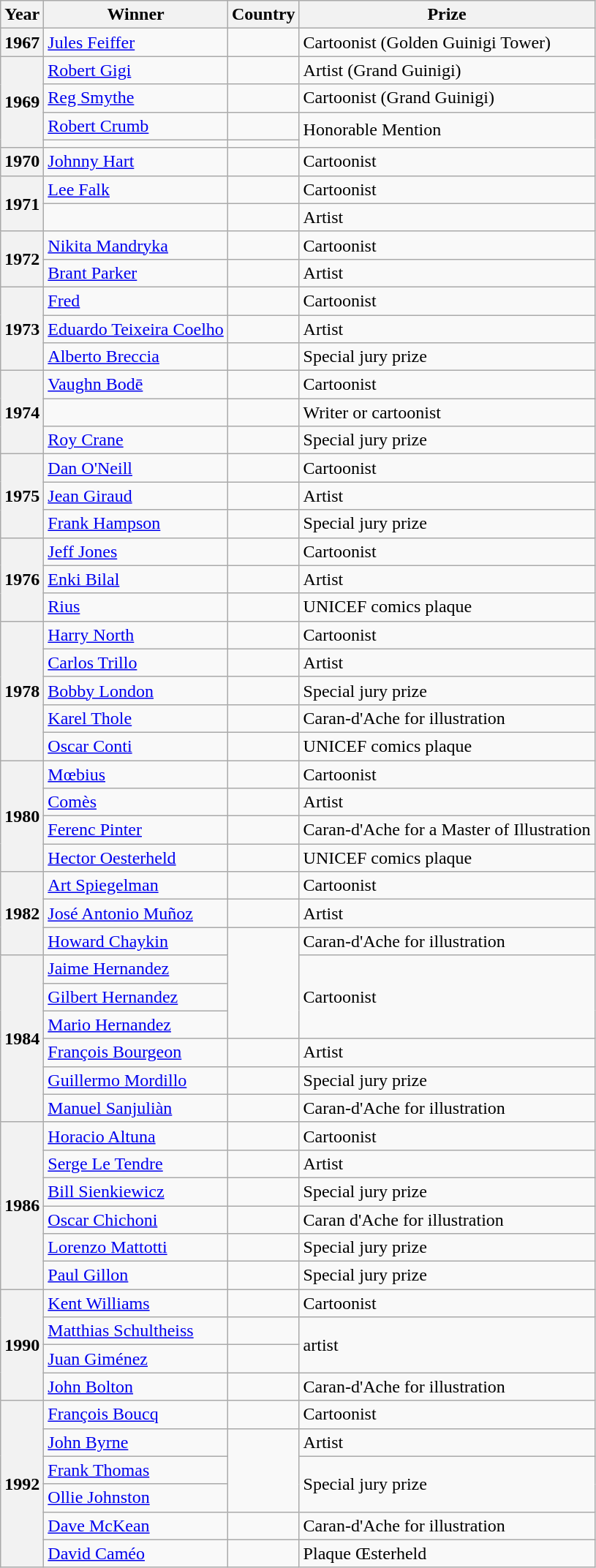<table class="wikitable sortable">
<tr>
<th>Year</th>
<th>Winner</th>
<th>Country</th>
<th>Prize</th>
</tr>
<tr>
<th>1967</th>
<td><a href='#'>Jules Feiffer</a></td>
<td></td>
<td>Cartoonist (Golden Guinigi Tower)</td>
</tr>
<tr>
<th rowspan=4>1969</th>
<td><a href='#'>Robert Gigi</a></td>
<td></td>
<td>Artist (Grand Guinigi)</td>
</tr>
<tr>
<td><a href='#'>Reg Smythe</a></td>
<td></td>
<td>Cartoonist (Grand Guinigi)</td>
</tr>
<tr>
<td><a href='#'>Robert Crumb</a></td>
<td></td>
<td rowspan=2>Honorable Mention</td>
</tr>
<tr>
<td></td>
<td></td>
</tr>
<tr>
<th>1970</th>
<td><a href='#'>Johnny Hart</a></td>
<td></td>
<td>Cartoonist</td>
</tr>
<tr>
<th rowspan=2>1971</th>
<td><a href='#'>Lee Falk</a></td>
<td></td>
<td>Cartoonist</td>
</tr>
<tr>
<td></td>
<td></td>
<td>Artist</td>
</tr>
<tr>
<th rowspan=2>1972</th>
<td><a href='#'>Nikita Mandryka</a></td>
<td></td>
<td>Cartoonist</td>
</tr>
<tr>
<td><a href='#'>Brant Parker</a></td>
<td></td>
<td>Artist</td>
</tr>
<tr>
<th rowspan=3>1973</th>
<td><a href='#'>Fred</a></td>
<td></td>
<td>Cartoonist</td>
</tr>
<tr>
<td><a href='#'>Eduardo Teixeira Coelho</a></td>
<td></td>
<td>Artist</td>
</tr>
<tr>
<td><a href='#'>Alberto Breccia</a></td>
<td></td>
<td>Special jury prize</td>
</tr>
<tr>
<th rowspan=3>1974</th>
<td><a href='#'>Vaughn Bodē</a></td>
<td></td>
<td>Cartoonist</td>
</tr>
<tr>
<td></td>
<td></td>
<td>Writer or cartoonist</td>
</tr>
<tr>
<td><a href='#'>Roy Crane</a></td>
<td></td>
<td>Special jury prize</td>
</tr>
<tr>
<th rowspan=3>1975</th>
<td><a href='#'>Dan O'Neill</a></td>
<td></td>
<td>Cartoonist</td>
</tr>
<tr>
<td><a href='#'>Jean Giraud</a></td>
<td></td>
<td>Artist</td>
</tr>
<tr>
<td><a href='#'>Frank Hampson</a></td>
<td></td>
<td>Special jury prize</td>
</tr>
<tr>
<th rowspan=3>1976</th>
<td><a href='#'>Jeff Jones</a></td>
<td></td>
<td>Cartoonist</td>
</tr>
<tr>
<td><a href='#'>Enki Bilal</a></td>
<td></td>
<td>Artist</td>
</tr>
<tr>
<td><a href='#'>Rius</a></td>
<td></td>
<td>UNICEF comics plaque</td>
</tr>
<tr>
<th rowspan=5>1978</th>
<td><a href='#'>Harry North</a></td>
<td></td>
<td>Cartoonist</td>
</tr>
<tr>
<td><a href='#'>Carlos Trillo</a></td>
<td></td>
<td>Artist</td>
</tr>
<tr>
<td><a href='#'>Bobby London</a></td>
<td></td>
<td>Special jury prize</td>
</tr>
<tr>
<td><a href='#'>Karel Thole</a></td>
<td></td>
<td>Caran-d'Ache for illustration</td>
</tr>
<tr>
<td><a href='#'>Oscar Conti</a></td>
<td></td>
<td>UNICEF comics plaque</td>
</tr>
<tr>
<th rowspan=4>1980</th>
<td><a href='#'>Mœbius</a></td>
<td></td>
<td>Cartoonist</td>
</tr>
<tr>
<td><a href='#'>Comès</a></td>
<td></td>
<td>Artist</td>
</tr>
<tr>
<td><a href='#'>Ferenc Pinter</a></td>
<td></td>
<td>Caran-d'Ache for a Master of Illustration</td>
</tr>
<tr>
<td><a href='#'>Hector Oesterheld</a></td>
<td></td>
<td>UNICEF comics plaque</td>
</tr>
<tr>
<th rowspan=3>1982</th>
<td><a href='#'>Art Spiegelman</a></td>
<td></td>
<td>Cartoonist</td>
</tr>
<tr>
<td><a href='#'>José Antonio Muñoz</a></td>
<td></td>
<td>Artist</td>
</tr>
<tr>
<td><a href='#'>Howard Chaykin</a></td>
<td rowspan=4></td>
<td>Caran-d'Ache for illustration</td>
</tr>
<tr>
<th rowspan=6>1984</th>
<td><a href='#'>Jaime Hernandez</a></td>
<td rowspan=3>Cartoonist</td>
</tr>
<tr>
<td><a href='#'>Gilbert Hernandez</a></td>
</tr>
<tr>
<td><a href='#'>Mario Hernandez</a></td>
</tr>
<tr>
<td><a href='#'>François Bourgeon</a></td>
<td></td>
<td>Artist</td>
</tr>
<tr>
<td><a href='#'>Guillermo Mordillo</a></td>
<td></td>
<td>Special jury prize</td>
</tr>
<tr>
<td><a href='#'> Manuel Sanjuliàn</a></td>
<td></td>
<td>Caran-d'Ache for illustration</td>
</tr>
<tr>
<th rowspan=6>1986</th>
<td><a href='#'>Horacio Altuna</a></td>
<td></td>
<td>Cartoonist</td>
</tr>
<tr>
<td><a href='#'>Serge Le Tendre</a></td>
<td></td>
<td>Artist</td>
</tr>
<tr>
<td><a href='#'>Bill Sienkiewicz</a></td>
<td></td>
<td>Special jury prize</td>
</tr>
<tr>
<td><a href='#'>Oscar Chichoni</a></td>
<td></td>
<td>Caran d'Ache for illustration</td>
</tr>
<tr>
<td><a href='#'>Lorenzo Mattotti</a></td>
<td></td>
<td>Special jury prize</td>
</tr>
<tr>
<td><a href='#'>Paul Gillon</a></td>
<td></td>
<td>Special jury prize</td>
</tr>
<tr>
<th rowspan=4>1990</th>
<td><a href='#'>Kent Williams</a></td>
<td></td>
<td>Cartoonist</td>
</tr>
<tr>
<td><a href='#'>Matthias Schultheiss</a></td>
<td></td>
<td rowspan=2>artist</td>
</tr>
<tr>
<td><a href='#'>Juan Giménez</a></td>
<td></td>
</tr>
<tr>
<td><a href='#'>John Bolton</a></td>
<td></td>
<td>Caran-d'Ache for illustration</td>
</tr>
<tr>
<th rowspan=6>1992</th>
<td><a href='#'>François Boucq</a></td>
<td></td>
<td>Cartoonist</td>
</tr>
<tr>
<td><a href='#'>John Byrne</a></td>
<td rowspan=3></td>
<td>Artist</td>
</tr>
<tr>
<td><a href='#'>Frank Thomas</a></td>
<td rowspan=2>Special jury prize</td>
</tr>
<tr>
<td><a href='#'>Ollie Johnston</a></td>
</tr>
<tr>
<td><a href='#'>Dave McKean</a></td>
<td></td>
<td>Caran-d'Ache for illustration</td>
</tr>
<tr>
<td><a href='#'>David Caméo</a></td>
<td></td>
<td>Plaque Œsterheld</td>
</tr>
</table>
